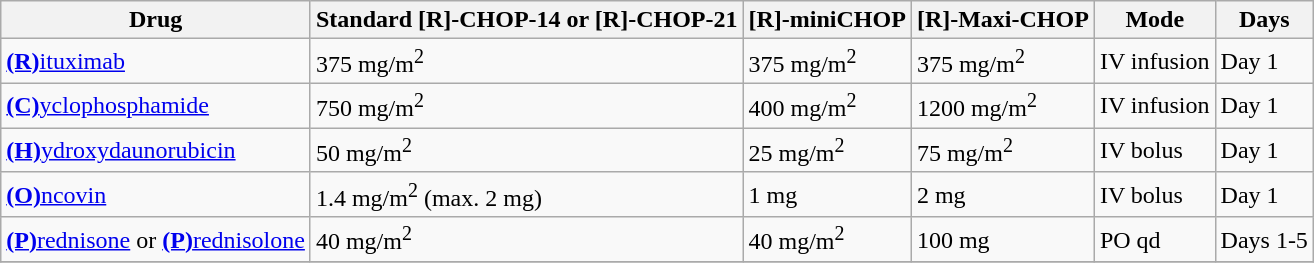<table class="wikitable">
<tr>
<th>Drug</th>
<th>Standard [R]-CHOP-14 or [R]-CHOP-21</th>
<th>[R]-miniCHOP</th>
<th>[R]-Maxi-CHOP</th>
<th>Mode</th>
<th>Days</th>
</tr>
<tr>
<td><a href='#'><strong>(R)</strong>ituximab</a></td>
<td>375 mg/m<sup>2</sup></td>
<td>375 mg/m<sup>2</sup></td>
<td>375 mg/m<sup>2</sup></td>
<td>IV infusion</td>
<td>Day 1</td>
</tr>
<tr>
<td><a href='#'><strong>(C)</strong>yclophosphamide</a></td>
<td>750 mg/m<sup>2</sup></td>
<td>400 mg/m<sup>2</sup></td>
<td>1200 mg/m<sup>2</sup></td>
<td>IV infusion</td>
<td>Day 1</td>
</tr>
<tr>
<td><a href='#'><strong>(H)</strong>ydroxydaunorubicin</a></td>
<td>50 mg/m<sup>2</sup></td>
<td>25 mg/m<sup>2</sup></td>
<td>75 mg/m<sup>2</sup></td>
<td>IV bolus</td>
<td>Day 1</td>
</tr>
<tr>
<td><a href='#'><strong>(O)</strong>ncovin</a></td>
<td>1.4 mg/m<sup>2</sup> (max. 2 mg)</td>
<td>1 mg</td>
<td>2 mg</td>
<td>IV bolus</td>
<td>Day 1</td>
</tr>
<tr>
<td><a href='#'><strong>(P)</strong>rednisone</a> or <a href='#'><strong>(P)</strong>rednisolone</a></td>
<td>40 mg/m<sup>2</sup></td>
<td>40 mg/m<sup>2</sup></td>
<td>100 mg</td>
<td>PO qd</td>
<td>Days 1-5</td>
</tr>
<tr>
</tr>
</table>
